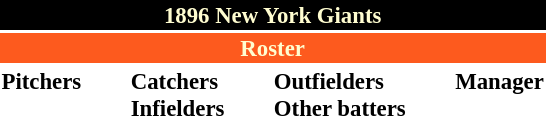<table class="toccolours" style="font-size: 95%;">
<tr>
<th colspan="10" style="background-color: black; color: #FFFDD0; text-align: center;">1896 New York Giants</th>
</tr>
<tr>
<td colspan="10" style="background-color: #fd5a1e; color: #FFFDD0; text-align: center;"><strong>Roster</strong></td>
</tr>
<tr>
<td valign="top"><strong>Pitchers</strong><br>









</td>
<td width="25px"></td>
<td valign="top"><strong>Catchers</strong><br>



<strong>Infielders</strong>







</td>
<td width="25px"></td>
<td valign="top"><strong>Outfielders</strong><br>





<strong>Other batters</strong>
</td>
<td width="25px"></td>
<td valign="top"><strong>Manager</strong><br>
</td>
</tr>
</table>
